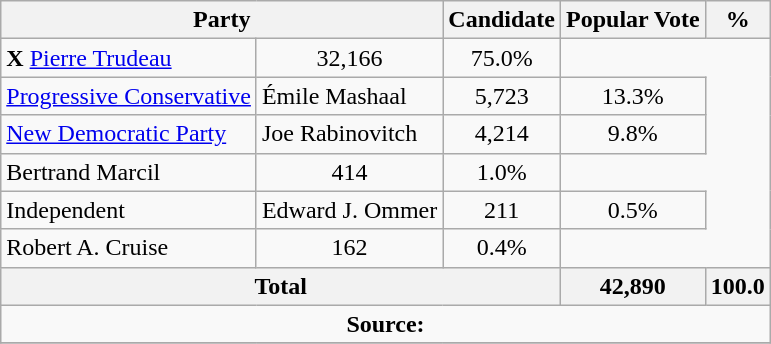<table class="wikitable">
<tr>
<th colspan="2">Party</th>
<th>Candidate</th>
<th>Popular Vote</th>
<th>%</th>
</tr>
<tr>
<td> <strong>X</strong> <a href='#'>Pierre Trudeau</a></td>
<td align=center>32,166</td>
<td align=center>75.0%</td>
</tr>
<tr>
<td><a href='#'>Progressive Conservative</a></td>
<td>Émile Mashaal</td>
<td align=center>5,723</td>
<td align=center>13.3%</td>
</tr>
<tr>
<td><a href='#'>New Democratic Party</a></td>
<td>Joe Rabinovitch</td>
<td align=center>4,214</td>
<td align=center>9.8%</td>
</tr>
<tr>
<td>Bertrand Marcil</td>
<td align=center>414</td>
<td align=center>1.0%</td>
</tr>
<tr>
<td>Independent</td>
<td>Edward J. Ommer</td>
<td align=center>211</td>
<td align=center>0.5%</td>
</tr>
<tr>
<td>Robert A. Cruise</td>
<td align=center>162</td>
<td align=center>0.4%</td>
</tr>
<tr>
<th colspan=3 align=center>Total</th>
<th align=right>42,890</th>
<th align=right>100.0</th>
</tr>
<tr>
<td align="center" colspan=5><strong>Source:</strong> </td>
</tr>
<tr>
</tr>
</table>
